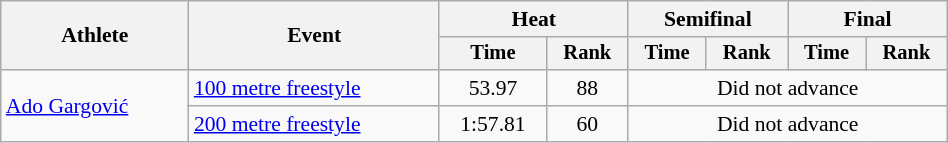<table class="wikitable" style="text-align:center; font-size:90%; width:50%;">
<tr>
<th rowspan="2">Athlete</th>
<th rowspan="2">Event</th>
<th colspan="2">Heat</th>
<th colspan="2">Semifinal</th>
<th colspan="2">Final</th>
</tr>
<tr style="font-size:95%">
<th>Time</th>
<th>Rank</th>
<th>Time</th>
<th>Rank</th>
<th>Time</th>
<th>Rank</th>
</tr>
<tr>
<td align=left rowspan=2><a href='#'>Ado Gargović</a></td>
<td align=left><a href='#'>100 metre freestyle</a></td>
<td>53.97</td>
<td>88</td>
<td colspan=4>Did not advance</td>
</tr>
<tr>
<td align=left><a href='#'>200 metre freestyle</a></td>
<td>1:57.81</td>
<td>60</td>
<td colspan=4>Did not advance</td>
</tr>
</table>
